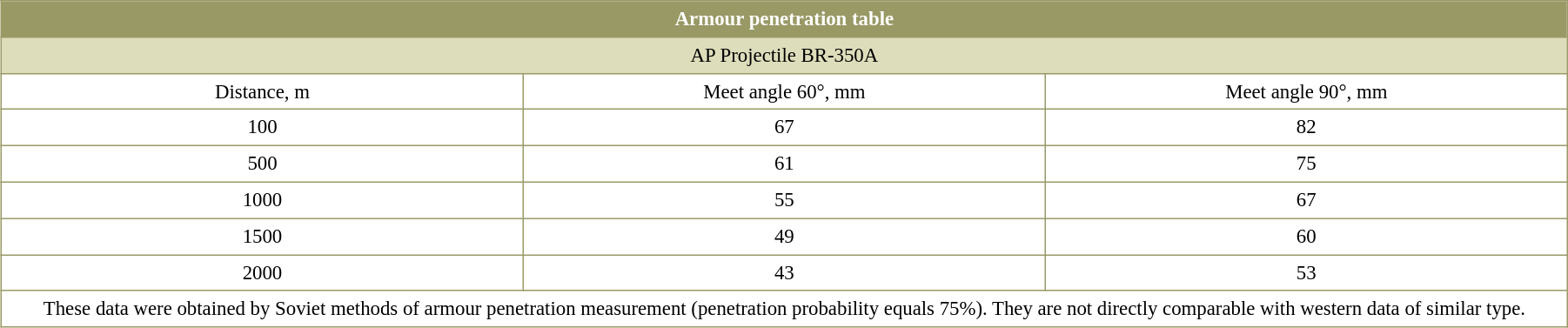<table border=0 cellspacing=0 cellpadding=2 style="margin:0 0 .5em 1em; width:95%; background:#fff; border-collapse:collapse; border:1px solid #996; line-height:1.5; font-size:95%;">
<tr style="vertical-align:top; text-align:center; border:1px solid #996; background-color:#996; color:#fff">
<td colspan="3"><strong>Armour penetration table</strong></td>
</tr>
<tr style="vertical-align:top; text-align:center; border:1px solid #996; background-color:#ddb;">
<td colspan="3">AP Projectile BR-350A</td>
</tr>
<tr style="vertical-align:top; text-align:center; border:1px solid #996;">
<td width="33%"  style="border:1px solid #996">Distance, m</td>
<td width="33%"  style="border:1px solid #996">Meet angle 60°, mm</td>
<td width="33%"  style="border:1px solid #996">Meet angle 90°, mm</td>
</tr>
<tr style="vertical-align:top; text-align:center;">
<td style="border:1px solid #996">100</td>
<td style="border:1px solid #996">67</td>
<td style="border:1px solid #996">82</td>
</tr>
<tr style="vertical-align:top; text-align:center;">
<td style="border:1px solid #996">500</td>
<td style="border:1px solid #996">61</td>
<td style="border:1px solid #996">75</td>
</tr>
<tr style="vertical-align:top; text-align:center;">
<td style="border:1px solid #996">1000</td>
<td style="border:1px solid #996">55</td>
<td style="border:1px solid #996">67</td>
</tr>
<tr style="vertical-align:top; text-align:center;">
<td style="border:1px solid #996">1500</td>
<td style="border:1px solid #996">49</td>
<td style="border:1px solid #996">60</td>
</tr>
<tr style="vertical-align:top; text-align:center;">
<td style="border:1px solid #996">2000</td>
<td style="border:1px solid #996">43</td>
<td style="border:1px solid #996">53</td>
</tr>
<tr style="vertical-align:top; text-align:center;">
<td colspan="3">These data were obtained by Soviet methods of armour penetration measurement (penetration probability equals 75%).  They are not directly comparable with western data of similar type.</td>
</tr>
</table>
